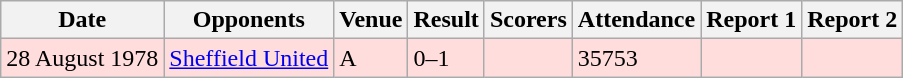<table class=wikitable>
<tr>
<th>Date</th>
<th>Opponents</th>
<th>Venue</th>
<th>Result</th>
<th>Scorers</th>
<th>Attendance</th>
<th>Report 1</th>
<th>Report 2</th>
</tr>
<tr bgcolor="#ffdddd">
<td>28 August 1978</td>
<td><a href='#'>Sheffield United</a></td>
<td>A</td>
<td>0–1</td>
<td></td>
<td>35753</td>
<td></td>
<td></td>
</tr>
</table>
